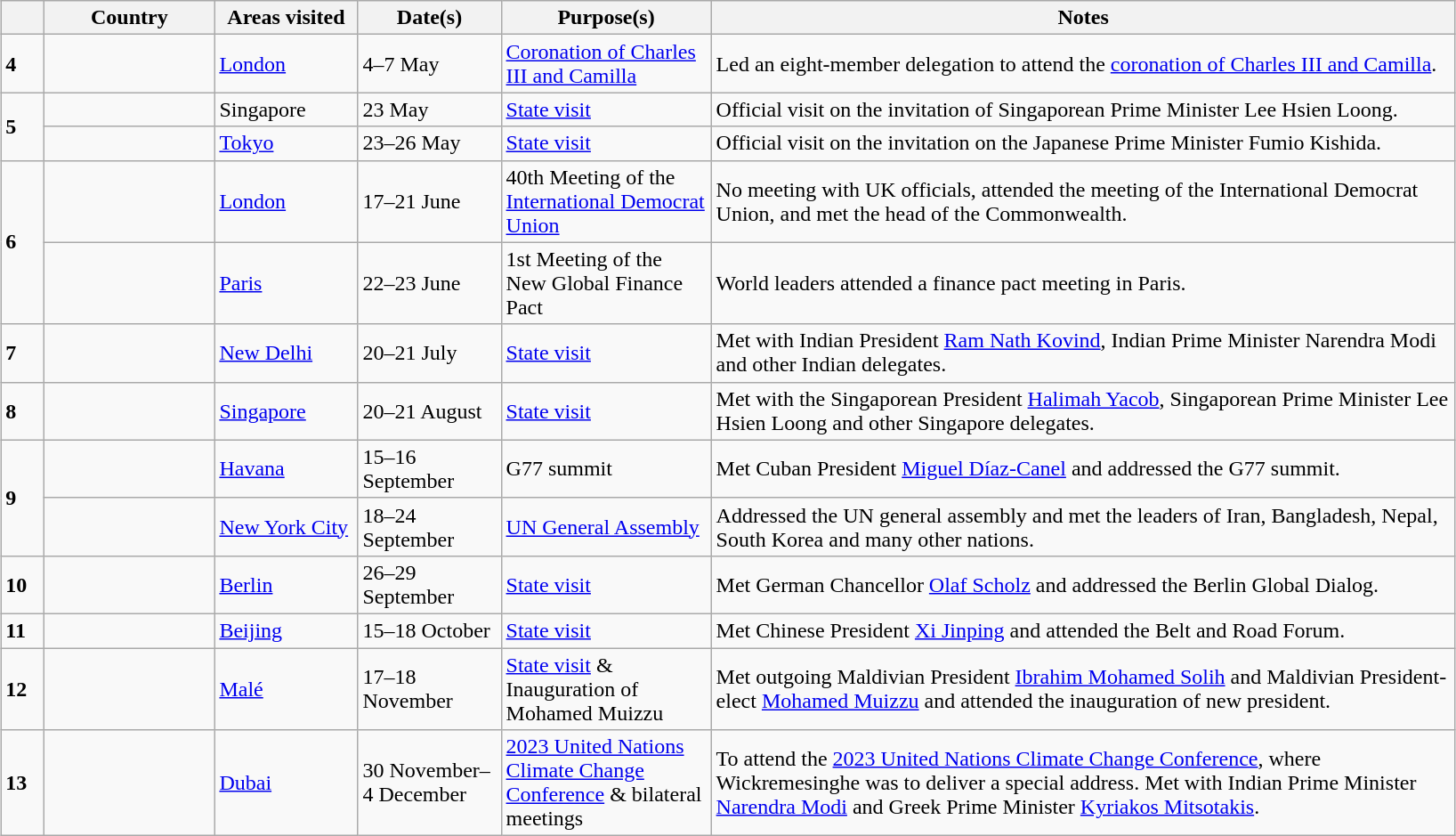<table class="wikitable outercollapse sortable" style="margin: 1em auto 1em auto">
<tr>
<th style="width: 3%;"></th>
<th width=120>Country</th>
<th width=100>Areas visited</th>
<th width=100>Date(s)</th>
<th width=150>Purpose(s)</th>
<th width=550>Notes</th>
</tr>
<tr>
<td rowspan=1><strong>4</strong></td>
<td></td>
<td><a href='#'>London</a></td>
<td>4–7 May</td>
<td><a href='#'>Coronation of Charles III and Camilla</a></td>
<td> Led an eight-member delegation to attend the <a href='#'>coronation of Charles III and Camilla</a>.</td>
</tr>
<tr>
<td rowspan=2><strong>5</strong></td>
<td></td>
<td>Singapore</td>
<td>23 May</td>
<td><a href='#'>State visit</a></td>
<td>Official visit on the invitation of Singaporean Prime Minister Lee Hsien Loong.</td>
</tr>
<tr>
<td></td>
<td><a href='#'>Tokyo</a></td>
<td>23–26 May</td>
<td><a href='#'>State visit</a></td>
<td> Official visit on the invitation on the Japanese Prime Minister Fumio Kishida.</td>
</tr>
<tr>
<td rowspan=2><strong>6</strong></td>
<td></td>
<td><a href='#'>London</a></td>
<td>17–21 June</td>
<td>40th Meeting of the <a href='#'>International Democrat Union</a></td>
<td>No meeting with UK officials, attended the meeting of the International Democrat Union, and met the head of the Commonwealth.</td>
</tr>
<tr>
<td></td>
<td><a href='#'>Paris</a></td>
<td>22–23 June</td>
<td>1st Meeting of the New Global Finance Pact</td>
<td>World leaders attended a finance pact meeting in Paris.</td>
</tr>
<tr>
<td><strong>7</strong></td>
<td></td>
<td><a href='#'>New Delhi</a></td>
<td>20–21 July</td>
<td><a href='#'>State visit</a></td>
<td> Met with Indian President <a href='#'>Ram Nath Kovind</a>, Indian Prime Minister Narendra Modi and other Indian delegates.</td>
</tr>
<tr>
<td><strong>8</strong></td>
<td></td>
<td><a href='#'>Singapore</a></td>
<td>20–21 August</td>
<td><a href='#'>State visit</a></td>
<td>Met with the Singaporean President <a href='#'>Halimah Yacob</a>, Singaporean Prime Minister Lee Hsien Loong and other Singapore delegates.</td>
</tr>
<tr>
<td rowspan=2><strong>9</strong></td>
<td></td>
<td><a href='#'>Havana</a></td>
<td>15–16 September</td>
<td>G77 summit</td>
<td>Met Cuban President <a href='#'>Miguel Díaz-Canel</a> and addressed the G77 summit.</td>
</tr>
<tr>
<td></td>
<td><a href='#'>New York City</a></td>
<td>18–24 September</td>
<td><a href='#'>UN General Assembly</a></td>
<td>Addressed the UN general assembly and met the leaders of Iran, Bangladesh, Nepal, South Korea and many other nations.</td>
</tr>
<tr>
<td><strong>10 </strong></td>
<td></td>
<td><a href='#'>Berlin</a></td>
<td>26–29 September</td>
<td><a href='#'>State visit</a></td>
<td> Met German Chancellor <a href='#'>Olaf Scholz</a> and addressed the Berlin Global Dialog.</td>
</tr>
<tr>
<td><strong>11</strong></td>
<td></td>
<td><a href='#'>Beijing</a></td>
<td>15–18 October</td>
<td><a href='#'>State visit</a></td>
<td> Met Chinese President <a href='#'>Xi Jinping</a> and attended the Belt and Road Forum.</td>
</tr>
<tr>
<td><strong>12</strong></td>
<td></td>
<td><a href='#'>Malé</a></td>
<td>17–18 November</td>
<td><a href='#'>State visit</a> & Inauguration of Mohamed Muizzu</td>
<td> Met outgoing Maldivian President <a href='#'>Ibrahim Mohamed Solih</a> and Maldivian President-elect <a href='#'>Mohamed Muizzu</a> and attended the inauguration of new president.</td>
</tr>
<tr>
<td><strong>13</strong></td>
<td></td>
<td><a href='#'>Dubai</a></td>
<td>30 November–4 December</td>
<td><a href='#'>2023 United Nations Climate Change Conference</a> & bilateral meetings</td>
<td>To attend the <a href='#'>2023 United Nations Climate Change Conference</a>, where Wickremesinghe was to deliver a special address. Met with Indian Prime Minister <a href='#'>Narendra Modi</a> and Greek Prime Minister <a href='#'>Kyriakos Mitsotakis</a>.</td>
</tr>
</table>
